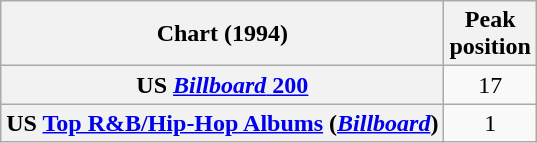<table class="wikitable sortable plainrowheaders" style="text-align:center">
<tr>
<th scope="col">Chart (1994)</th>
<th scope="col">Peak<br> position</th>
</tr>
<tr>
<th scope="row">US <a href='#'><em>Billboard</em> 200</a></th>
<td>17</td>
</tr>
<tr>
<th scope="row">US <a href='#'>Top R&B/Hip-Hop Albums</a> (<em><a href='#'>Billboard</a></em>)</th>
<td>1</td>
</tr>
</table>
